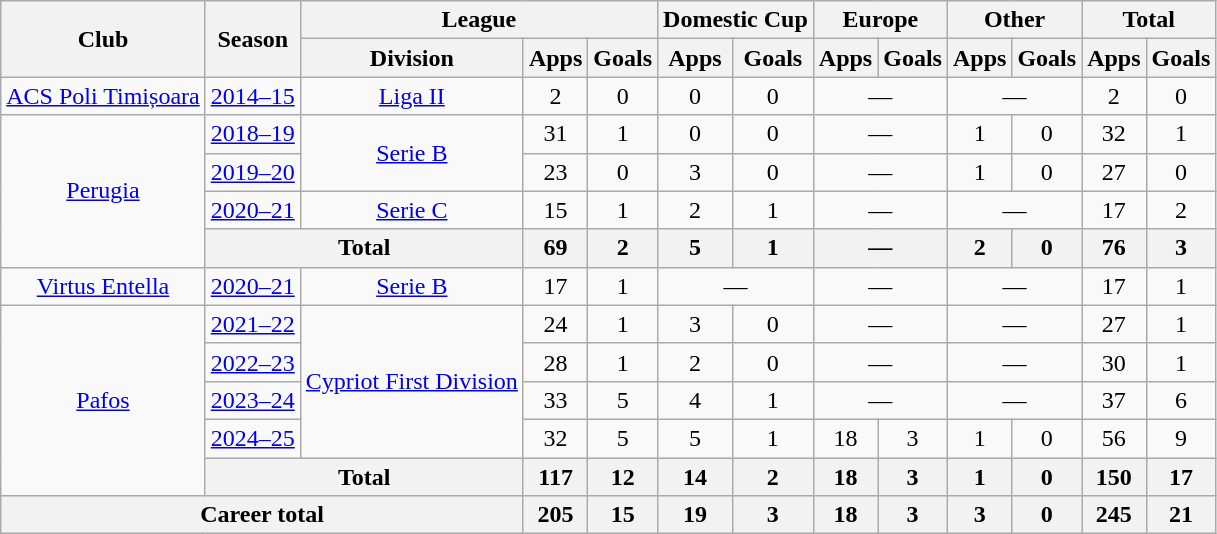<table class="wikitable" style="font-size:100%; text-align: center;">
<tr>
<th rowspan="2">Club</th>
<th rowspan="2">Season</th>
<th colspan="3">League</th>
<th colspan="2">Domestic Cup</th>
<th colspan="2">Europe</th>
<th colspan="2">Other</th>
<th colspan="2">Total</th>
</tr>
<tr>
<th>Division</th>
<th>Apps</th>
<th>Goals</th>
<th>Apps</th>
<th>Goals</th>
<th>Apps</th>
<th>Goals</th>
<th>Apps</th>
<th>Goals</th>
<th>Apps</th>
<th>Goals</th>
</tr>
<tr>
<td rowspan="1"><a href='#'>ACS Poli Timișoara</a></td>
<td><a href='#'>2014–15</a></td>
<td><a href='#'>Liga II</a></td>
<td>2</td>
<td>0</td>
<td>0</td>
<td>0</td>
<td colspan="2">—</td>
<td colspan="2">—</td>
<td>2</td>
<td>0</td>
</tr>
<tr>
<td rowspan="4"><a href='#'>Perugia</a></td>
<td><a href='#'>2018–19</a></td>
<td rowspan="2"><a href='#'>Serie B</a></td>
<td>31</td>
<td>1</td>
<td>0</td>
<td>0</td>
<td colspan="2">—</td>
<td>1</td>
<td>0</td>
<td>32</td>
<td>1</td>
</tr>
<tr>
<td><a href='#'>2019–20</a></td>
<td>23</td>
<td>0</td>
<td>3</td>
<td>0</td>
<td colspan="2">—</td>
<td>1</td>
<td>0</td>
<td>27</td>
<td>0</td>
</tr>
<tr>
<td><a href='#'>2020–21</a></td>
<td><a href='#'>Serie C</a></td>
<td>15</td>
<td>1</td>
<td>2</td>
<td>1</td>
<td colspan="2">—</td>
<td colspan="2">—</td>
<td>17</td>
<td>2</td>
</tr>
<tr>
<th colspan="2">Total</th>
<th>69</th>
<th>2</th>
<th>5</th>
<th>1</th>
<th colspan="2">—</th>
<th>2</th>
<th>0</th>
<th>76</th>
<th>3</th>
</tr>
<tr>
<td><a href='#'>Virtus Entella</a></td>
<td><a href='#'>2020–21</a></td>
<td><a href='#'>Serie B</a></td>
<td>17</td>
<td>1</td>
<td colspan="2">—</td>
<td colspan="2">—</td>
<td colspan="2">—</td>
<td>17</td>
<td>1</td>
</tr>
<tr>
<td rowspan="5"><a href='#'>Pafos</a></td>
<td><a href='#'>2021–22</a></td>
<td rowspan="4"><a href='#'>Cypriot First Division</a></td>
<td>24</td>
<td>1</td>
<td>3</td>
<td>0</td>
<td colspan="2">—</td>
<td colspan="2">—</td>
<td>27</td>
<td>1</td>
</tr>
<tr>
<td><a href='#'>2022–23</a></td>
<td>28</td>
<td>1</td>
<td>2</td>
<td>0</td>
<td colspan="2">—</td>
<td colspan="2">—</td>
<td>30</td>
<td>1</td>
</tr>
<tr>
<td><a href='#'>2023–24</a></td>
<td>33</td>
<td>5</td>
<td>4</td>
<td>1</td>
<td colspan="2">—</td>
<td colspan="2">—</td>
<td>37</td>
<td>6</td>
</tr>
<tr>
<td><a href='#'>2024–25</a></td>
<td>32</td>
<td>5</td>
<td>5</td>
<td>1</td>
<td>18</td>
<td>3</td>
<td>1</td>
<td>0</td>
<td>56</td>
<td>9</td>
</tr>
<tr>
<th colspan="2">Total</th>
<th>117</th>
<th>12</th>
<th>14</th>
<th>2</th>
<th>18</th>
<th>3</th>
<th>1</th>
<th>0</th>
<th>150</th>
<th>17</th>
</tr>
<tr>
<th colspan="3">Career total</th>
<th>205</th>
<th>15</th>
<th>19</th>
<th>3</th>
<th>18</th>
<th>3</th>
<th>3</th>
<th>0</th>
<th>245</th>
<th>21</th>
</tr>
</table>
